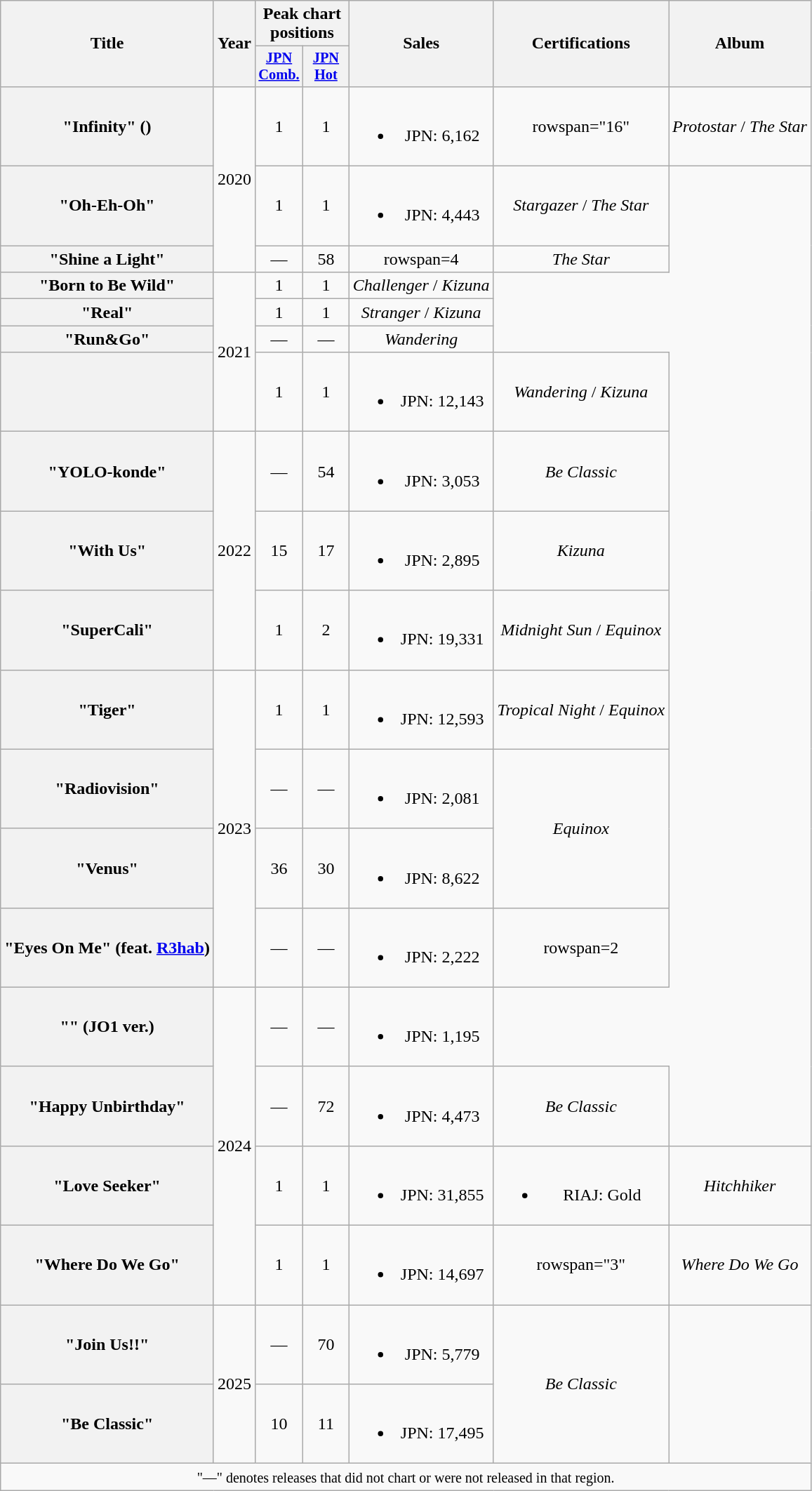<table class="wikitable plainrowheaders" style="text-align:center;">
<tr>
<th scope="col" rowspan="2">Title</th>
<th scope="col" rowspan="2">Year</th>
<th scope="col" colspan="2">Peak chart positions</th>
<th scope="col" rowspan="2">Sales</th>
<th scope="col" rowspan="2">Certifications</th>
<th scope="col" rowspan="2">Album</th>
</tr>
<tr>
<th scope="col" style="width:2.75em;font-size:85%;"><a href='#'>JPN<br>Comb.</a><br></th>
<th scope="col" style="width:2.75em;font-size:85%;"><a href='#'>JPN<br>Hot</a><br></th>
</tr>
<tr>
<th scope="row">"Infinity" ()</th>
<td rowspan="3">2020</td>
<td>1</td>
<td>1</td>
<td><br><ul><li>JPN: 6,162</li></ul></td>
<td>rowspan="16" </td>
<td style="text-align:center;"><em>Protostar</em>  / <em>The Star</em></td>
</tr>
<tr>
<th scope="row">"Oh-Eh-Oh"</th>
<td>1</td>
<td>1</td>
<td><br><ul><li>JPN: 4,443</li></ul></td>
<td style="text-align:center;"><em>Stargazer</em>  / <em>The Star</em></td>
</tr>
<tr>
<th scope="row">"Shine a Light"</th>
<td>—</td>
<td>58</td>
<td>rowspan=4 </td>
<td style="text-align:center;"><em>The Star</em></td>
</tr>
<tr>
<th scope="row">"Born to Be Wild"</th>
<td rowspan=4>2021</td>
<td>1</td>
<td>1</td>
<td style="text-align:center;"><em>Challenger</em>  / <em>Kizuna</em></td>
</tr>
<tr>
<th scope="row">"Real"</th>
<td>1</td>
<td>1</td>
<td style="text-align:center;"><em>Stranger</em>  / <em>Kizuna</em></td>
</tr>
<tr>
<th scope="row">"Run&Go"</th>
<td>—</td>
<td>—</td>
<td style="text-align:center;"><em>Wandering</em> </td>
</tr>
<tr>
<th scope="row"></th>
<td>1</td>
<td>1</td>
<td><br><ul><li>JPN: 12,143</li></ul></td>
<td style="text-align:center;"><em>Wandering</em>  / <em>Kizuna</em></td>
</tr>
<tr>
<th scope="row">"YOLO-konde"</th>
<td rowspan="3">2022</td>
<td>—</td>
<td>54</td>
<td><br><ul><li>JPN: 3,053</li></ul></td>
<td><em>Be Classic</em></td>
</tr>
<tr>
<th scope="row">"With Us"</th>
<td>15</td>
<td>17</td>
<td><br><ul><li>JPN: 2,895</li></ul></td>
<td style="text-align:center;"><em>Kizuna</em></td>
</tr>
<tr>
<th scope="row">"SuperCali"</th>
<td>1</td>
<td>2</td>
<td><br><ul><li>JPN: 19,331</li></ul></td>
<td><em>Midnight Sun</em>  / <em>Equinox</em></td>
</tr>
<tr>
<th scope="row">"Tiger"</th>
<td rowspan=4>2023</td>
<td>1</td>
<td>1</td>
<td><br><ul><li>JPN: 12,593</li></ul></td>
<td><em>Tropical Night</em>  / <em>Equinox</em></td>
</tr>
<tr>
<th scope="row">"Radiovision"</th>
<td>—</td>
<td>—</td>
<td><br><ul><li>JPN: 2,081</li></ul></td>
<td rowspan=2><em>Equinox</em></td>
</tr>
<tr>
<th scope="row">"Venus"</th>
<td>36</td>
<td>30</td>
<td><br><ul><li>JPN: 8,622</li></ul></td>
</tr>
<tr>
<th scope="row">"Eyes On Me" (feat. <a href='#'>R3hab</a>)</th>
<td>—</td>
<td>—</td>
<td><br><ul><li>JPN: 2,222</li></ul></td>
<td>rowspan=2 </td>
</tr>
<tr>
<th scope="row">"" (JO1 ver.)</th>
<td rowspan=4>2024</td>
<td>—</td>
<td>—</td>
<td><br><ul><li>JPN: 1,195</li></ul></td>
</tr>
<tr>
<th scope="row">"Happy Unbirthday"</th>
<td>—</td>
<td>72</td>
<td><br><ul><li>JPN: 4,473</li></ul></td>
<td><em>Be Classic</em></td>
</tr>
<tr>
<th scope="row">"Love Seeker"</th>
<td>1</td>
<td>1</td>
<td><br><ul><li>JPN: 31,855</li></ul></td>
<td><br><ul><li>RIAJ: Gold </li></ul></td>
<td><em>Hitchhiker</em> </td>
</tr>
<tr>
<th scope="row">"Where Do We Go"</th>
<td>1</td>
<td>1</td>
<td><br><ul><li>JPN: 14,697</li></ul></td>
<td>rowspan="3" </td>
<td><em>Where Do We Go</em> </td>
</tr>
<tr>
<th scope="row">"Join Us!&excl;"</th>
<td rowspan=2>2025</td>
<td>—</td>
<td>70</td>
<td><br><ul><li>JPN: 5,779</li></ul></td>
<td rowspan=2><em>Be Classic</em></td>
</tr>
<tr>
<th scope="row">"Be Classic"</th>
<td>10</td>
<td>11</td>
<td><br><ul><li>JPN: 17,495</li></ul></td>
</tr>
<tr>
<td colspan="7"><small>"—" denotes releases that did not chart or were not released in that region.</small></td>
</tr>
</table>
